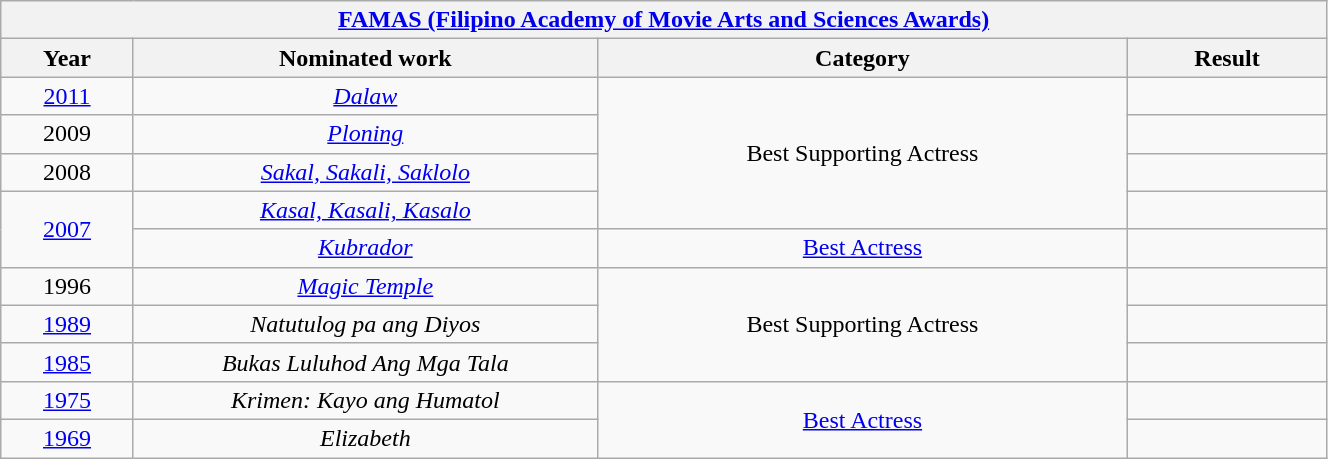<table width="70%" class="wikitable sortable">
<tr>
<th colspan="4"><strong><a href='#'>FAMAS (Filipino Academy of Movie Arts and Sciences Awards)</a></strong></th>
</tr>
<tr>
<th width="10%">Year</th>
<th width="35%">Nominated work</th>
<th width="40%">Category</th>
<th width="15%">Result</th>
</tr>
<tr>
<td align="center"><a href='#'>2011</a></td>
<td align="center"><em><a href='#'>Dalaw</a></em></td>
<td align="center" rowspan=4>Best Supporting Actress</td>
<td></td>
</tr>
<tr>
<td align="center">2009</td>
<td align="center"><em><a href='#'>Ploning</a></em></td>
<td></td>
</tr>
<tr>
<td align="center">2008</td>
<td align="center"><em><a href='#'>Sakal, Sakali, Saklolo</a></em></td>
<td></td>
</tr>
<tr>
<td align="center" rowspan=2><a href='#'>2007</a></td>
<td align="center"><em><a href='#'>Kasal, Kasali, Kasalo</a></em></td>
<td></td>
</tr>
<tr>
<td align="center"><em><a href='#'>Kubrador</a></em></td>
<td align="center"><a href='#'>Best Actress</a></td>
<td></td>
</tr>
<tr>
<td align="center">1996</td>
<td align="center"><em><a href='#'>Magic Temple</a></em></td>
<td align="center" rowspan=3>Best Supporting Actress</td>
<td></td>
</tr>
<tr>
<td align="center"><a href='#'>1989</a></td>
<td align="center"><em>Natutulog pa ang Diyos</em></td>
<td></td>
</tr>
<tr>
<td align="center"><a href='#'>1985</a></td>
<td align="center"><em>Bukas Luluhod Ang Mga Tala </em></td>
<td></td>
</tr>
<tr>
<td align="center"><a href='#'>1975</a></td>
<td align="center"><em>Krimen: Kayo ang Humatol </em></td>
<td align="center" rowspan=2><a href='#'>Best Actress</a></td>
<td></td>
</tr>
<tr>
<td align="center"><a href='#'>1969</a></td>
<td align="center"><em>Elizabeth </em></td>
<td></td>
</tr>
</table>
